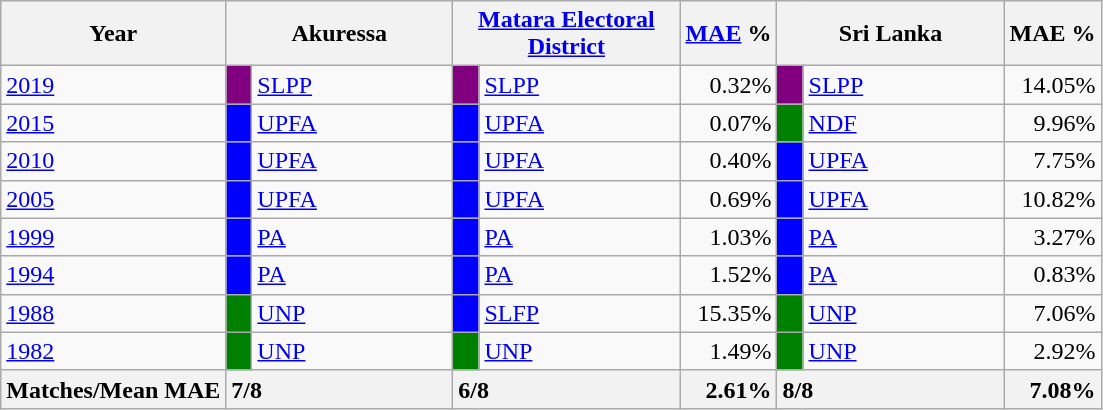<table class="wikitable">
<tr>
<th>Year</th>
<th colspan="2" width="144px">Akuressa</th>
<th colspan="2" width="144px"><a href='#'>Matara Electoral District</a></th>
<th><a href='#'>MAE</a> %</th>
<th colspan="2" width="144px">Sri Lanka</th>
<th>MAE %</th>
</tr>
<tr>
<td><a href='#'>2019</a></td>
<td style="background-color:purple;" width="10px"></td>
<td style="text-align:left;"><a href='#'>SLPP</a></td>
<td style="background-color:purple;" width="10px"></td>
<td style="text-align:left;"><a href='#'>SLPP</a></td>
<td style="text-align:right;">0.32%</td>
<td style="background-color:purple;" width="10px"></td>
<td style="text-align:left;"><a href='#'>SLPP</a></td>
<td style="text-align:right;">14.05%</td>
</tr>
<tr>
<td><a href='#'>2015</a></td>
<td style="background-color:blue;" width="10px"></td>
<td style="text-align:left;"><a href='#'>UPFA</a></td>
<td style="background-color:blue;" width="10px"></td>
<td style="text-align:left;"><a href='#'>UPFA</a></td>
<td style="text-align:right;">0.07%</td>
<td style="background-color:green;" width="10px"></td>
<td style="text-align:left;"><a href='#'>NDF</a></td>
<td style="text-align:right;">9.96%</td>
</tr>
<tr>
<td><a href='#'>2010</a></td>
<td style="background-color:blue;" width="10px"></td>
<td style="text-align:left;"><a href='#'>UPFA</a></td>
<td style="background-color:blue;" width="10px"></td>
<td style="text-align:left;"><a href='#'>UPFA</a></td>
<td style="text-align:right;">0.40%</td>
<td style="background-color:blue;" width="10px"></td>
<td style="text-align:left;"><a href='#'>UPFA</a></td>
<td style="text-align:right;">7.75%</td>
</tr>
<tr>
<td><a href='#'>2005</a></td>
<td style="background-color:blue;" width="10px"></td>
<td style="text-align:left;"><a href='#'>UPFA</a></td>
<td style="background-color:blue;" width="10px"></td>
<td style="text-align:left;"><a href='#'>UPFA</a></td>
<td style="text-align:right;">0.69%</td>
<td style="background-color:blue;" width="10px"></td>
<td style="text-align:left;"><a href='#'>UPFA</a></td>
<td style="text-align:right;">10.82%</td>
</tr>
<tr>
<td><a href='#'>1999</a></td>
<td style="background-color:blue;" width="10px"></td>
<td style="text-align:left;"><a href='#'>PA</a></td>
<td style="background-color:blue;" width="10px"></td>
<td style="text-align:left;"><a href='#'>PA</a></td>
<td style="text-align:right;">1.03%</td>
<td style="background-color:blue;" width="10px"></td>
<td style="text-align:left;"><a href='#'>PA</a></td>
<td style="text-align:right;">3.27%</td>
</tr>
<tr>
<td><a href='#'>1994</a></td>
<td style="background-color:blue;" width="10px"></td>
<td style="text-align:left;"><a href='#'>PA</a></td>
<td style="background-color:blue;" width="10px"></td>
<td style="text-align:left;"><a href='#'>PA</a></td>
<td style="text-align:right;">1.52%</td>
<td style="background-color:blue;" width="10px"></td>
<td style="text-align:left;"><a href='#'>PA</a></td>
<td style="text-align:right;">0.83%</td>
</tr>
<tr>
<td><a href='#'>1988</a></td>
<td style="background-color:green;" width="10px"></td>
<td style="text-align:left;"><a href='#'>UNP</a></td>
<td style="background-color:blue;" width="10px"></td>
<td style="text-align:left;"><a href='#'>SLFP</a></td>
<td style="text-align:right;">15.35%</td>
<td style="background-color:green;" width="10px"></td>
<td style="text-align:left;"><a href='#'>UNP</a></td>
<td style="text-align:right;">7.06%</td>
</tr>
<tr>
<td><a href='#'>1982</a></td>
<td style="background-color:green;" width="10px"></td>
<td style="text-align:left;"><a href='#'>UNP</a></td>
<td style="background-color:green;" width="10px"></td>
<td style="text-align:left;"><a href='#'>UNP</a></td>
<td style="text-align:right;">1.49%</td>
<td style="background-color:green;" width="10px"></td>
<td style="text-align:left;"><a href='#'>UNP</a></td>
<td style="text-align:right;">2.92%</td>
</tr>
<tr>
<th>Matches/Mean MAE</th>
<th style="text-align:left;"colspan="2" width="144px">7/8</th>
<th style="text-align:left;"colspan="2" width="144px">6/8</th>
<th style="text-align:right;">2.61%</th>
<th style="text-align:left;"colspan="2" width="144px">8/8</th>
<th style="text-align:right;">7.08%</th>
</tr>
</table>
